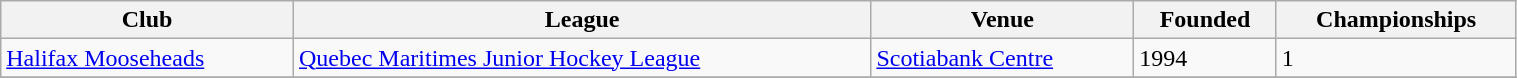<table class="wikitable sortable" width="80%">
<tr>
<th>Club</th>
<th>League</th>
<th>Venue</th>
<th>Founded</th>
<th>Championships</th>
</tr>
<tr>
<td><a href='#'>Halifax Mooseheads</a></td>
<td><a href='#'>Quebec Maritimes Junior Hockey League</a></td>
<td><a href='#'>Scotiabank Centre</a></td>
<td>1994</td>
<td>1</td>
</tr>
<tr>
</tr>
</table>
